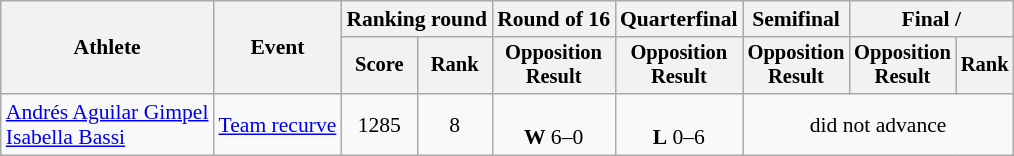<table class=wikitable style=font-size:90%;text-align:center>
<tr>
<th rowspan=2>Athlete</th>
<th rowspan=2>Event</th>
<th colspan=2>Ranking round</th>
<th>Round of 16</th>
<th>Quarterfinal</th>
<th>Semifinal</th>
<th colspan=2>Final / </th>
</tr>
<tr style=font-size:95%>
<th>Score</th>
<th>Rank</th>
<th>Opposition<br>Result</th>
<th>Opposition<br>Result</th>
<th>Opposition<br>Result</th>
<th>Opposition<br>Result</th>
<th>Rank</th>
</tr>
<tr>
<td align=left><a href='#'>Andrés Aguilar Gimpel</a><br><a href='#'>Isabella Bassi</a></td>
<td align=left><a href='#'>Team recurve</a></td>
<td>1285</td>
<td>8</td>
<td><br><strong>W</strong> 6–0</td>
<td><br><strong>L</strong> 0–6</td>
<td colspan=3>did not advance</td>
</tr>
</table>
